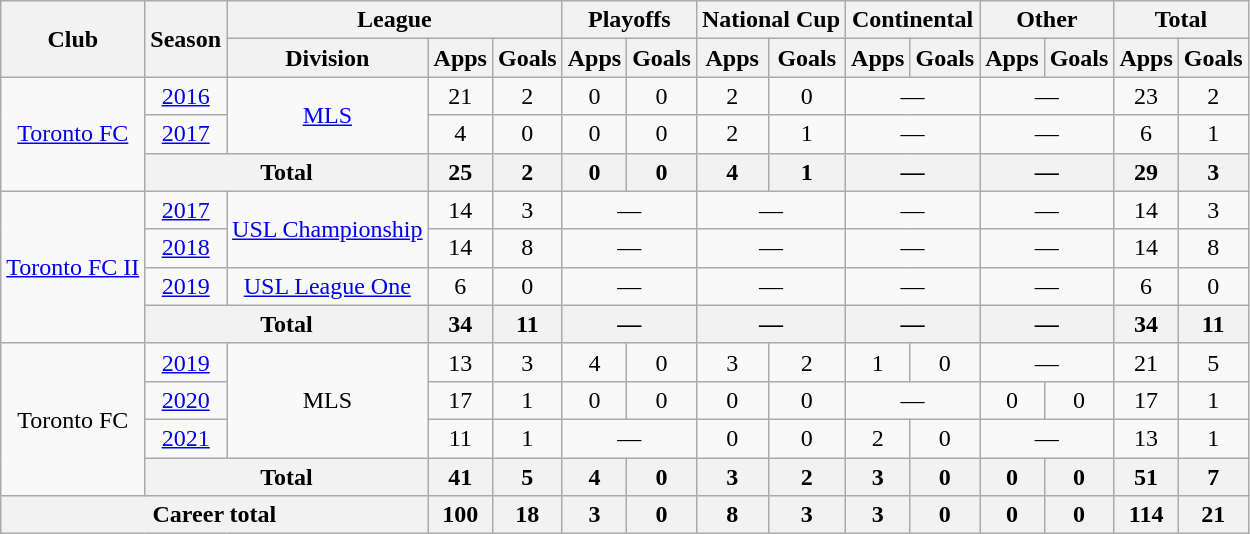<table class=wikitable style="text-align: center;">
<tr>
<th rowspan="2">Club</th>
<th rowspan="2">Season</th>
<th colspan="3">League</th>
<th colspan="2">Playoffs</th>
<th colspan="2">National Cup</th>
<th colspan="2">Continental</th>
<th colspan="2">Other</th>
<th colspan="2">Total</th>
</tr>
<tr>
<th>Division</th>
<th>Apps</th>
<th>Goals</th>
<th>Apps</th>
<th>Goals</th>
<th>Apps</th>
<th>Goals</th>
<th>Apps</th>
<th>Goals</th>
<th>Apps</th>
<th>Goals</th>
<th>Apps</th>
<th>Goals</th>
</tr>
<tr>
<td rowspan="3"><a href='#'>Toronto FC</a></td>
<td><a href='#'>2016</a></td>
<td rowspan="2"><a href='#'>MLS</a></td>
<td>21</td>
<td>2</td>
<td>0</td>
<td>0</td>
<td>2</td>
<td>0</td>
<td colspan="2">—</td>
<td colspan="2">—</td>
<td>23</td>
<td>2</td>
</tr>
<tr>
<td><a href='#'>2017</a></td>
<td>4</td>
<td>0</td>
<td>0</td>
<td>0</td>
<td>2</td>
<td>1</td>
<td colspan="2">—</td>
<td colspan="2">—</td>
<td>6</td>
<td>1</td>
</tr>
<tr>
<th colspan="2">Total</th>
<th>25</th>
<th>2</th>
<th>0</th>
<th>0</th>
<th>4</th>
<th>1</th>
<th colspan="2">—</th>
<th colspan="2">—</th>
<th>29</th>
<th>3</th>
</tr>
<tr>
<td rowspan="4"><a href='#'>Toronto FC II</a></td>
<td><a href='#'>2017</a></td>
<td rowspan="2"><a href='#'>USL Championship</a></td>
<td>14</td>
<td>3</td>
<td colspan="2">—</td>
<td colspan="2">—</td>
<td colspan="2">—</td>
<td colspan="2">—</td>
<td>14</td>
<td>3</td>
</tr>
<tr>
<td><a href='#'>2018</a></td>
<td>14</td>
<td>8</td>
<td colspan="2">—</td>
<td colspan="2">—</td>
<td colspan="2">—</td>
<td colspan="2">—</td>
<td>14</td>
<td>8</td>
</tr>
<tr>
<td><a href='#'>2019</a></td>
<td><a href='#'>USL League One</a></td>
<td>6</td>
<td>0</td>
<td colspan="2">—</td>
<td colspan="2">—</td>
<td colspan="2">—</td>
<td colspan="2">—</td>
<td>6</td>
<td>0</td>
</tr>
<tr>
<th colspan="2">Total</th>
<th>34</th>
<th>11</th>
<th colspan="2">—</th>
<th colspan="2">—</th>
<th colspan="2">—</th>
<th colspan="2">—</th>
<th>34</th>
<th>11</th>
</tr>
<tr>
<td rowspan="4">Toronto FC</td>
<td><a href='#'>2019</a></td>
<td rowspan="3">MLS</td>
<td>13</td>
<td>3</td>
<td>4</td>
<td>0</td>
<td>3</td>
<td>2</td>
<td>1</td>
<td>0</td>
<td colspan="2">—</td>
<td>21</td>
<td>5</td>
</tr>
<tr>
<td><a href='#'>2020</a></td>
<td>17</td>
<td>1</td>
<td>0</td>
<td>0</td>
<td>0</td>
<td>0</td>
<td colspan="2">—</td>
<td>0</td>
<td>0</td>
<td>17</td>
<td>1</td>
</tr>
<tr>
<td><a href='#'>2021</a></td>
<td>11</td>
<td>1</td>
<td colspan="2">—</td>
<td>0</td>
<td>0</td>
<td>2</td>
<td>0</td>
<td colspan="2">—</td>
<td>13</td>
<td>1</td>
</tr>
<tr>
<th colspan="2">Total</th>
<th>41</th>
<th>5</th>
<th>4</th>
<th>0</th>
<th>3</th>
<th>2</th>
<th>3</th>
<th>0</th>
<th>0</th>
<th>0</th>
<th>51</th>
<th>7</th>
</tr>
<tr>
<th colspan="3">Career total</th>
<th>100</th>
<th>18</th>
<th>3</th>
<th>0</th>
<th>8</th>
<th>3</th>
<th>3</th>
<th>0</th>
<th>0</th>
<th>0</th>
<th>114</th>
<th>21</th>
</tr>
</table>
